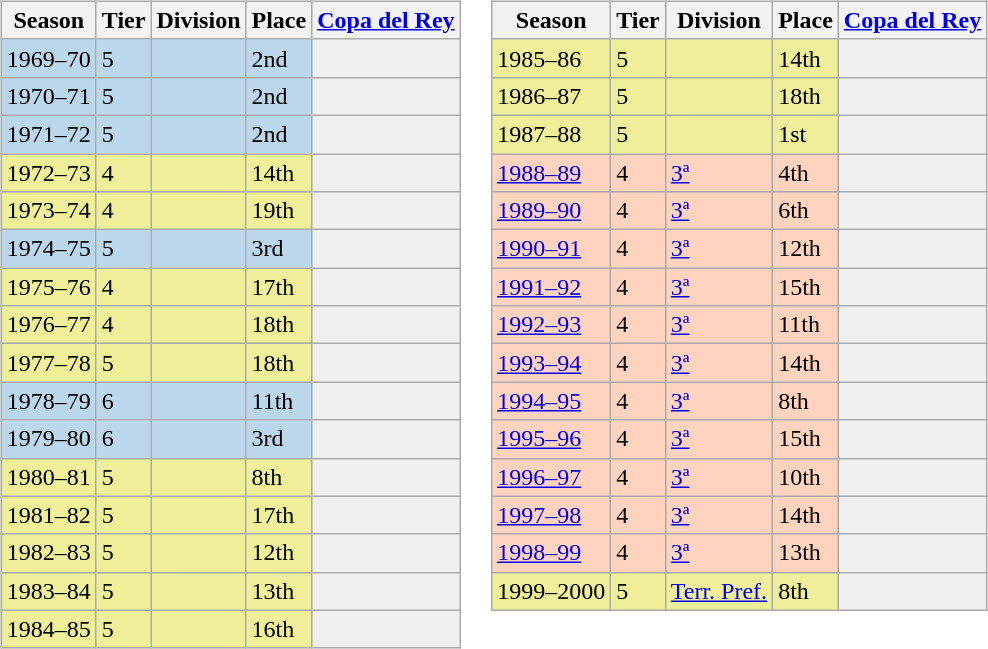<table>
<tr>
<td valign="top" width=0%><br><table class="wikitable">
<tr style="background:#f0f6fa;">
<th>Season</th>
<th>Tier</th>
<th>Division</th>
<th>Place</th>
<th><a href='#'>Copa del Rey</a></th>
</tr>
<tr>
<td style="background:#BBD7EC;">1969–70</td>
<td style="background:#BBD7EC;">5</td>
<td style="background:#BBD7EC;"></td>
<td style="background:#BBD7EC;">2nd</td>
<th style="background:#efefef;"></th>
</tr>
<tr>
<td style="background:#BBD7EC;">1970–71</td>
<td style="background:#BBD7EC;">5</td>
<td style="background:#BBD7EC;"></td>
<td style="background:#BBD7EC;">2nd</td>
<th style="background:#efefef;"></th>
</tr>
<tr>
<td style="background:#BBD7EC;">1971–72</td>
<td style="background:#BBD7EC;">5</td>
<td style="background:#BBD7EC;"></td>
<td style="background:#BBD7EC;">2nd</td>
<th style="background:#efefef;"></th>
</tr>
<tr>
<td style="background:#EFEF99;">1972–73</td>
<td style="background:#EFEF99;">4</td>
<td style="background:#EFEF99;"></td>
<td style="background:#EFEF99;">14th</td>
<th style="background:#efefef;"></th>
</tr>
<tr>
<td style="background:#EFEF99;">1973–74</td>
<td style="background:#EFEF99;">4</td>
<td style="background:#EFEF99;"></td>
<td style="background:#EFEF99;">19th</td>
<th style="background:#efefef;"></th>
</tr>
<tr>
<td style="background:#BBD7EC;">1974–75</td>
<td style="background:#BBD7EC;">5</td>
<td style="background:#BBD7EC;"></td>
<td style="background:#BBD7EC;">3rd</td>
<th style="background:#efefef;"></th>
</tr>
<tr>
<td style="background:#EFEF99;">1975–76</td>
<td style="background:#EFEF99;">4</td>
<td style="background:#EFEF99;"></td>
<td style="background:#EFEF99;">17th</td>
<th style="background:#efefef;"></th>
</tr>
<tr>
<td style="background:#EFEF99;">1976–77</td>
<td style="background:#EFEF99;">4</td>
<td style="background:#EFEF99;"></td>
<td style="background:#EFEF99;">18th</td>
<th style="background:#efefef;"></th>
</tr>
<tr>
<td style="background:#EFEF99;">1977–78</td>
<td style="background:#EFEF99;">5</td>
<td style="background:#EFEF99;"></td>
<td style="background:#EFEF99;">18th</td>
<th style="background:#efefef;"></th>
</tr>
<tr>
<td style="background:#BBD7EC;">1978–79</td>
<td style="background:#BBD7EC;">6</td>
<td style="background:#BBD7EC;"></td>
<td style="background:#BBD7EC;">11th</td>
<th style="background:#efefef;"></th>
</tr>
<tr>
<td style="background:#BBD7EC;">1979–80</td>
<td style="background:#BBD7EC;">6</td>
<td style="background:#BBD7EC;"></td>
<td style="background:#BBD7EC;">3rd</td>
<th style="background:#efefef;"></th>
</tr>
<tr>
<td style="background:#EFEF99;">1980–81</td>
<td style="background:#EFEF99;">5</td>
<td style="background:#EFEF99;"></td>
<td style="background:#EFEF99;">8th</td>
<th style="background:#efefef;"></th>
</tr>
<tr>
<td style="background:#EFEF99;">1981–82</td>
<td style="background:#EFEF99;">5</td>
<td style="background:#EFEF99;"></td>
<td style="background:#EFEF99;">17th</td>
<th style="background:#efefef;"></th>
</tr>
<tr>
<td style="background:#EFEF99;">1982–83</td>
<td style="background:#EFEF99;">5</td>
<td style="background:#EFEF99;"></td>
<td style="background:#EFEF99;">12th</td>
<th style="background:#efefef;"></th>
</tr>
<tr>
<td style="background:#EFEF99;">1983–84</td>
<td style="background:#EFEF99;">5</td>
<td style="background:#EFEF99;"></td>
<td style="background:#EFEF99;">13th</td>
<th style="background:#efefef;"></th>
</tr>
<tr>
<td style="background:#EFEF99;">1984–85</td>
<td style="background:#EFEF99;">5</td>
<td style="background:#EFEF99;"></td>
<td style="background:#EFEF99;">16th</td>
<th style="background:#efefef;"></th>
</tr>
</table>
</td>
<td valign="top" width=0%><br><table class="wikitable">
<tr style="background:#f0f6fa;">
<th>Season</th>
<th>Tier</th>
<th>Division</th>
<th>Place</th>
<th><a href='#'>Copa del Rey</a></th>
</tr>
<tr>
<td style="background:#EFEF99;">1985–86</td>
<td style="background:#EFEF99;">5</td>
<td style="background:#EFEF99;"></td>
<td style="background:#EFEF99;">14th</td>
<th style="background:#efefef;"></th>
</tr>
<tr>
<td style="background:#EFEF99;">1986–87</td>
<td style="background:#EFEF99;">5</td>
<td style="background:#EFEF99;"></td>
<td style="background:#EFEF99;">18th</td>
<th style="background:#efefef;"></th>
</tr>
<tr>
<td style="background:#EFEF99;">1987–88</td>
<td style="background:#EFEF99;">5</td>
<td style="background:#EFEF99;"></td>
<td style="background:#EFEF99;">1st</td>
<th style="background:#efefef;"></th>
</tr>
<tr>
<td style="background:#FFD3BD;"><a href='#'>1988–89</a></td>
<td style="background:#FFD3BD;">4</td>
<td style="background:#FFD3BD;"><a href='#'>3ª</a></td>
<td style="background:#FFD3BD;">4th</td>
<td style="background:#efefef;"></td>
</tr>
<tr>
<td style="background:#FFD3BD;"><a href='#'>1989–90</a></td>
<td style="background:#FFD3BD;">4</td>
<td style="background:#FFD3BD;"><a href='#'>3ª</a></td>
<td style="background:#FFD3BD;">6th</td>
<td style="background:#efefef;"></td>
</tr>
<tr>
<td style="background:#FFD3BD;"><a href='#'>1990–91</a></td>
<td style="background:#FFD3BD;">4</td>
<td style="background:#FFD3BD;"><a href='#'>3ª</a></td>
<td style="background:#FFD3BD;">12th</td>
<td style="background:#efefef;"></td>
</tr>
<tr>
<td style="background:#FFD3BD;"><a href='#'>1991–92</a></td>
<td style="background:#FFD3BD;">4</td>
<td style="background:#FFD3BD;"><a href='#'>3ª</a></td>
<td style="background:#FFD3BD;">15th</td>
<td style="background:#efefef;"></td>
</tr>
<tr>
<td style="background:#FFD3BD;"><a href='#'>1992–93</a></td>
<td style="background:#FFD3BD;">4</td>
<td style="background:#FFD3BD;"><a href='#'>3ª</a></td>
<td style="background:#FFD3BD;">11th</td>
<td style="background:#efefef;"></td>
</tr>
<tr>
<td style="background:#FFD3BD;"><a href='#'>1993–94</a></td>
<td style="background:#FFD3BD;">4</td>
<td style="background:#FFD3BD;"><a href='#'>3ª</a></td>
<td style="background:#FFD3BD;">14th</td>
<td style="background:#efefef;"></td>
</tr>
<tr>
<td style="background:#FFD3BD;"><a href='#'>1994–95</a></td>
<td style="background:#FFD3BD;">4</td>
<td style="background:#FFD3BD;"><a href='#'>3ª</a></td>
<td style="background:#FFD3BD;">8th</td>
<td style="background:#efefef;"></td>
</tr>
<tr>
<td style="background:#FFD3BD;"><a href='#'>1995–96</a></td>
<td style="background:#FFD3BD;">4</td>
<td style="background:#FFD3BD;"><a href='#'>3ª</a></td>
<td style="background:#FFD3BD;">15th</td>
<td style="background:#efefef;"></td>
</tr>
<tr>
<td style="background:#FFD3BD;"><a href='#'>1996–97</a></td>
<td style="background:#FFD3BD;">4</td>
<td style="background:#FFD3BD;"><a href='#'>3ª</a></td>
<td style="background:#FFD3BD;">10th</td>
<td style="background:#efefef;"></td>
</tr>
<tr>
<td style="background:#FFD3BD;"><a href='#'>1997–98</a></td>
<td style="background:#FFD3BD;">4</td>
<td style="background:#FFD3BD;"><a href='#'>3ª</a></td>
<td style="background:#FFD3BD;">14th</td>
<td style="background:#efefef;"></td>
</tr>
<tr>
<td style="background:#FFD3BD;"><a href='#'>1998–99</a></td>
<td style="background:#FFD3BD;">4</td>
<td style="background:#FFD3BD;"><a href='#'>3ª</a></td>
<td style="background:#FFD3BD;">13th</td>
<td style="background:#efefef;"></td>
</tr>
<tr>
<td style="background:#EFEF99;">1999–2000</td>
<td style="background:#EFEF99;">5</td>
<td style="background:#EFEF99;"><a href='#'>Terr. Pref.</a></td>
<td style="background:#EFEF99;">8th</td>
<th style="background:#efefef;"></th>
</tr>
</table>
</td>
</tr>
</table>
